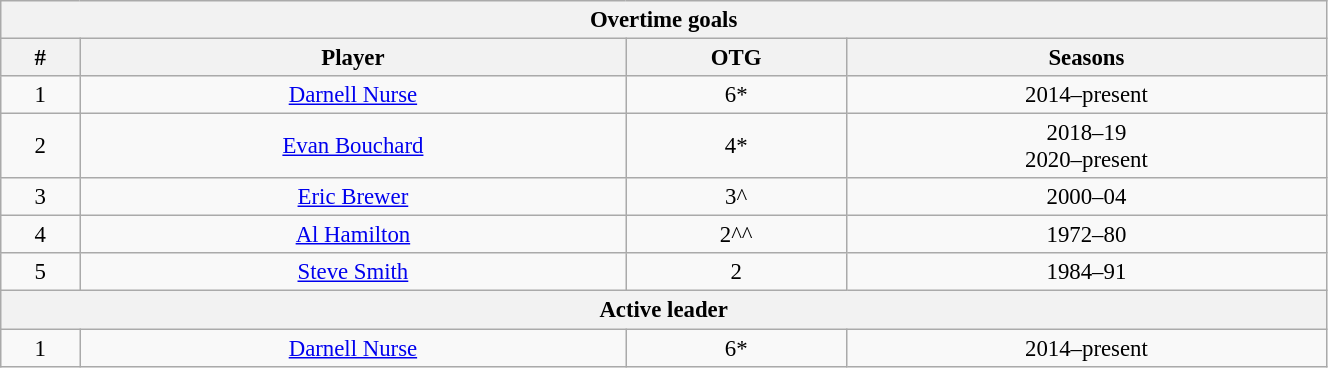<table class="wikitable" style="text-align: center; font-size: 95%" width="70%">
<tr>
<th colspan="4">Overtime goals</th>
</tr>
<tr>
<th>#</th>
<th>Player</th>
<th>OTG</th>
<th>Seasons</th>
</tr>
<tr>
<td>1</td>
<td><a href='#'>Darnell Nurse</a></td>
<td>6*</td>
<td>2014–present</td>
</tr>
<tr>
<td>2</td>
<td><a href='#'>Evan Bouchard</a></td>
<td>4*</td>
<td>2018–19<br>2020–present</td>
</tr>
<tr>
<td>3</td>
<td><a href='#'>Eric Brewer</a></td>
<td>3^</td>
<td>2000–04</td>
</tr>
<tr>
<td>4</td>
<td><a href='#'>Al Hamilton</a></td>
<td>2^^</td>
<td>1972–80</td>
</tr>
<tr>
<td>5</td>
<td><a href='#'>Steve Smith</a></td>
<td>2</td>
<td>1984–91</td>
</tr>
<tr>
<th colspan="4">Active leader</th>
</tr>
<tr>
<td>1</td>
<td><a href='#'>Darnell Nurse</a></td>
<td>6*</td>
<td>2014–present</td>
</tr>
</table>
